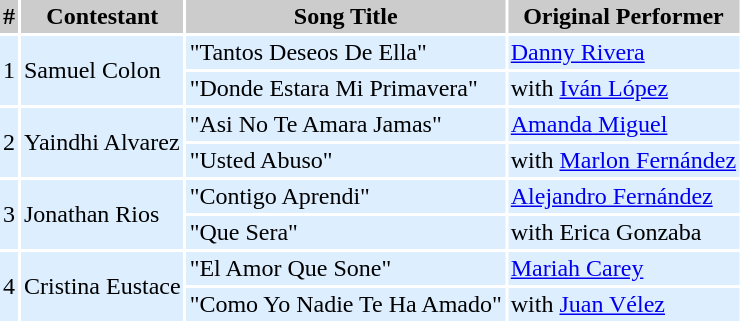<table cellpadding=2 cellspacing=2>
<tr bgcolor=#cccccc>
<th>#</th>
<th>Contestant</th>
<th>Song Title</th>
<th>Original Performer</th>
</tr>
<tr bgcolor=#DDEEFF>
<td rowspan="2" align=center>1</td>
<td rowspan="2">Samuel Colon</td>
<td>"Tantos Deseos De Ella"</td>
<td><a href='#'>Danny Rivera</a></td>
</tr>
<tr bgcolor=#DDEEFF>
<td>"Donde Estara Mi Primavera"</td>
<td>with <a href='#'>Iván López</a></td>
</tr>
<tr bgcolor=#DDEEFF>
<td rowspan="2" align=center>2</td>
<td rowspan="2">Yaindhi Alvarez</td>
<td>"Asi No Te Amara Jamas"</td>
<td><a href='#'>Amanda Miguel</a></td>
</tr>
<tr bgcolor=#DDEEFF>
<td>"Usted Abuso"</td>
<td>with <a href='#'>Marlon Fernández</a></td>
</tr>
<tr bgcolor=#DDEEFF>
<td rowspan="2" align=center>3</td>
<td rowspan="2">Jonathan Rios</td>
<td>"Contigo Aprendi"</td>
<td><a href='#'>Alejandro Fernández</a></td>
</tr>
<tr bgcolor=#DDEEFF>
<td>"Que Sera"</td>
<td>with Erica Gonzaba</td>
</tr>
<tr bgcolor=#DDEEFF>
<td rowspan="2" align=center>4</td>
<td rowspan="2">Cristina Eustace</td>
<td>"El Amor Que Sone"</td>
<td><a href='#'>Mariah Carey</a></td>
</tr>
<tr bgcolor=#DDEEFF>
<td>"Como Yo Nadie Te Ha Amado"</td>
<td>with <a href='#'>Juan Vélez</a></td>
</tr>
</table>
